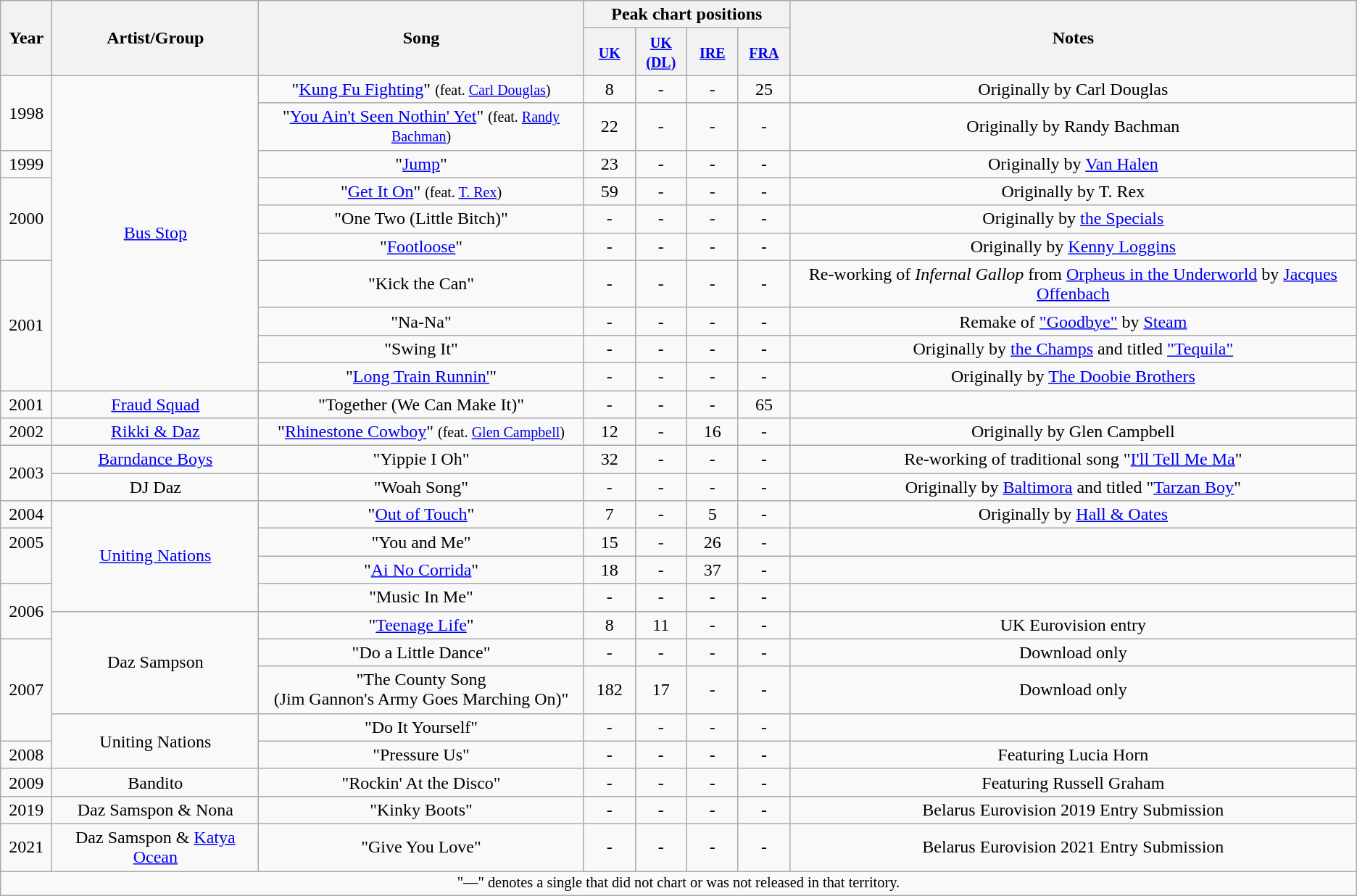<table class="wikitable" style="text-align:center;">
<tr>
<th scope="col" rowspan="2" style="width:40px;">Year</th>
<th scope="col" rowspan="2">Artist/Group</th>
<th scope="col" rowspan="2">Song</th>
<th scope="col" colspan="4">Peak chart positions</th>
<th scope="col" rowspan="2">Notes</th>
</tr>
<tr>
<th width="40"><small><a href='#'>UK</a></small></th>
<th width="40"><small><a href='#'>UK (DL)</a></small></th>
<th width="40"><small><a href='#'>IRE</a></small></th>
<th width="40"><small><a href='#'>FRA</a></small></th>
</tr>
<tr>
<td style="text-align:center;" rowspan="2">1998</td>
<td rowspan="10"><a href='#'>Bus Stop</a></td>
<td>"<a href='#'>Kung Fu Fighting</a>" <small>(feat. <a href='#'>Carl Douglas</a>)</small></td>
<td style="text-align:center;">8</td>
<td style="text-align:center;">-</td>
<td style="text-align:center;">-</td>
<td style="text-align:center;">25</td>
<td>Originally by Carl Douglas</td>
</tr>
<tr>
<td>"<a href='#'>You Ain't Seen Nothin' Yet</a>" <small>(feat. <a href='#'>Randy Bachman</a>)</small></td>
<td style="text-align:center;">22</td>
<td style="text-align:center;">-</td>
<td style="text-align:center;">-</td>
<td style="text-align:center;">-</td>
<td>Originally by Randy Bachman</td>
</tr>
<tr>
<td style="text-align:center;">1999</td>
<td>"<a href='#'>Jump</a>"</td>
<td style="text-align:center;">23</td>
<td style="text-align:center;">-</td>
<td style="text-align:center;">-</td>
<td style="text-align:center;">-</td>
<td>Originally by <a href='#'>Van Halen</a></td>
</tr>
<tr>
<td style="text-align:center;" rowspan="3">2000</td>
<td>"<a href='#'>Get It On</a>" <small>(feat. <a href='#'>T. Rex</a>)</small></td>
<td style="text-align:center;">59</td>
<td style="text-align:center;">-</td>
<td style="text-align:center;">-</td>
<td style="text-align:center;">-</td>
<td>Originally by T. Rex</td>
</tr>
<tr>
<td>"One Two (Little Bitch)"</td>
<td style="text-align:center;">-</td>
<td style="text-align:center;">-</td>
<td style="text-align:center;">-</td>
<td style="text-align:center;">-</td>
<td>Originally by <a href='#'>the Specials</a></td>
</tr>
<tr>
<td>"<a href='#'>Footloose</a>"</td>
<td style="text-align:center;">-</td>
<td style="text-align:center;">-</td>
<td style="text-align:center;">-</td>
<td style="text-align:center;">-</td>
<td>Originally by <a href='#'>Kenny Loggins</a></td>
</tr>
<tr>
<td style="text-align:center;" rowspan="4">2001</td>
<td>"Kick the Can"</td>
<td style="text-align:center;">-</td>
<td style="text-align:center;">-</td>
<td style="text-align:center;">-</td>
<td style="text-align:center;">-</td>
<td>Re-working of <em>Infernal Gallop</em> from <a href='#'>Orpheus in the Underworld</a> by <a href='#'>Jacques Offenbach</a></td>
</tr>
<tr>
<td>"Na-Na"</td>
<td style="text-align:center;">-</td>
<td style="text-align:center;">-</td>
<td style="text-align:center;">-</td>
<td style="text-align:center;">-</td>
<td>Remake of <a href='#'>"Goodbye"</a> by <a href='#'>Steam</a></td>
</tr>
<tr>
<td>"Swing It"</td>
<td style="text-align:center;">-</td>
<td style="text-align:center;">-</td>
<td style="text-align:center;">-</td>
<td style="text-align:center;">-</td>
<td>Originally by <a href='#'>the Champs</a> and titled <a href='#'>"Tequila"</a></td>
</tr>
<tr>
<td>"<a href='#'>Long Train Runnin'</a>"</td>
<td style="text-align:center;">-</td>
<td style="text-align:center;">-</td>
<td style="text-align:center;">-</td>
<td style="text-align:center;">-</td>
<td>Originally by <a href='#'>The Doobie Brothers</a></td>
</tr>
<tr>
<td style="text-align:center;">2001</td>
<td><a href='#'>Fraud Squad</a></td>
<td>"Together (We Can Make It)"</td>
<td style="text-align:center;">-</td>
<td style="text-align:center;">-</td>
<td style="text-align:center;">-</td>
<td style="text-align:center;">65</td>
</tr>
<tr>
<td style="text-align:center;">2002</td>
<td><a href='#'>Rikki & Daz</a></td>
<td>"<a href='#'>Rhinestone Cowboy</a>" <small>(feat. <a href='#'>Glen Campbell</a>)</small></td>
<td style="text-align:center;">12</td>
<td style="text-align:center;">-</td>
<td style="text-align:center;">16</td>
<td style="text-align:center;">-</td>
<td>Originally by Glen Campbell</td>
</tr>
<tr>
<td style="text-align:center;" rowspan="2">2003</td>
<td><a href='#'>Barndance Boys</a></td>
<td>"Yippie I Oh"</td>
<td style="text-align:center;">32</td>
<td style="text-align:center;">-</td>
<td style="text-align:center;">-</td>
<td style="text-align:center;">-</td>
<td>Re-working of traditional song "<a href='#'>I'll Tell Me Ma</a>"</td>
</tr>
<tr>
<td>DJ Daz</td>
<td>"Woah Song"</td>
<td style="text-align:center;">-</td>
<td style="text-align:center;">-</td>
<td style="text-align:center;">-</td>
<td style="text-align:center;">-</td>
<td>Originally by <a href='#'>Baltimora</a> and titled "<a href='#'>Tarzan Boy</a>"</td>
</tr>
<tr>
<td style="text-align:center;">2004</td>
<td rowspan="4"><a href='#'>Uniting Nations</a></td>
<td>"<a href='#'>Out of Touch</a>"</td>
<td style="text-align:center;">7</td>
<td style="text-align:center;">-</td>
<td style="text-align:center;">5</td>
<td style="text-align:center;">-</td>
<td>Originally by <a href='#'>Hall & Oates</a></td>
</tr>
<tr>
<td rowspan="2" style="text-align:center; vertical-align:top;">2005</td>
<td>"You and Me"</td>
<td style="text-align:center;">15</td>
<td style="text-align:center;">-</td>
<td style="text-align:center;">26</td>
<td style="text-align:center;">-</td>
<td></td>
</tr>
<tr>
<td>"<a href='#'>Ai No Corrida</a>"</td>
<td style="text-align:center;">18</td>
<td style="text-align:center;">-</td>
<td style="text-align:center;">37</td>
<td style="text-align:center;">-</td>
<td></td>
</tr>
<tr>
<td style="text-align:center;" rowspan="2">2006</td>
<td>"Music In Me"</td>
<td style="text-align:center;">-</td>
<td style="text-align:center;">-</td>
<td style="text-align:center;">-</td>
<td style="text-align:center;">-</td>
<td></td>
</tr>
<tr>
<td rowspan="3">Daz Sampson</td>
<td>"<a href='#'>Teenage Life</a>"</td>
<td style="text-align:center;">8</td>
<td style="text-align:center;">11</td>
<td style="text-align:center;">-</td>
<td style="text-align:center;">-</td>
<td>UK Eurovision entry</td>
</tr>
<tr>
<td style="text-align:center;" rowspan="3">2007</td>
<td>"Do a Little Dance"</td>
<td style="text-align:center;">-</td>
<td style="text-align:center;">-</td>
<td style="text-align:center;">-</td>
<td style="text-align:center;">-</td>
<td>Download only</td>
</tr>
<tr>
<td>"The County Song <br>(Jim Gannon's Army Goes Marching On)"</td>
<td style="text-align:center;">182</td>
<td style="text-align:center;">17</td>
<td style="text-align:center;">-</td>
<td style="text-align:center;">-</td>
<td>Download only</td>
</tr>
<tr>
<td rowspan="2">Uniting Nations</td>
<td>"Do It Yourself"</td>
<td style="text-align:center;">-</td>
<td style="text-align:center;">-</td>
<td style="text-align:center;">-</td>
<td style="text-align:center;">-</td>
<td></td>
</tr>
<tr>
<td style="text-align:center;">2008</td>
<td>"Pressure Us"</td>
<td style="text-align:center;">-</td>
<td style="text-align:center;">-</td>
<td style="text-align:center;">-</td>
<td style="text-align:center;">-</td>
<td>Featuring Lucia Horn</td>
</tr>
<tr>
<td style="text-align:center;">2009</td>
<td>Bandito</td>
<td>"Rockin' At the Disco"</td>
<td style="text-align:center;">-</td>
<td style="text-align:center;">-</td>
<td style="text-align:center;">-</td>
<td style="text-align:center;">-</td>
<td>Featuring Russell Graham</td>
</tr>
<tr>
<td style="text-align:center;">2019</td>
<td>Daz Samspon & Nona</td>
<td style="text-align:center;">"Kinky Boots"</td>
<td style="text-align:center;">-</td>
<td style="text-align:center;">-</td>
<td style="text-align:center;">-</td>
<td style="text-align:center;">-</td>
<td>Belarus Eurovision 2019 Entry Submission</td>
</tr>
<tr>
<td style="text-align:center;">2021</td>
<td>Daz Samspon & <a href='#'>Katya Ocean</a></td>
<td style="text-align:center;">"Give You Love"</td>
<td style="text-align:center;">-</td>
<td style="text-align:center;">-</td>
<td style="text-align:center;">-</td>
<td style="text-align:center;">-</td>
<td>Belarus Eurovision 2021 Entry Submission</td>
</tr>
<tr>
<td colspan="8" style="font-size:85%">"—" denotes a single that did not chart or was not released in that territory.</td>
</tr>
</table>
